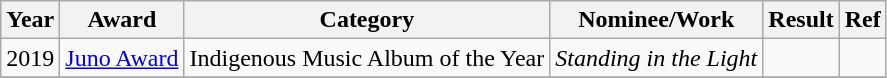<table class="wikitable">
<tr>
<th>Year</th>
<th>Award</th>
<th>Category</th>
<th>Nominee/Work</th>
<th>Result</th>
<th>Ref</th>
</tr>
<tr>
<td>2019</td>
<td><a href='#'>Juno Award</a></td>
<td>Indigenous Music Album of the Year</td>
<td><em>Standing in the Light</em></td>
<td></td>
<td></td>
</tr>
<tr>
</tr>
</table>
